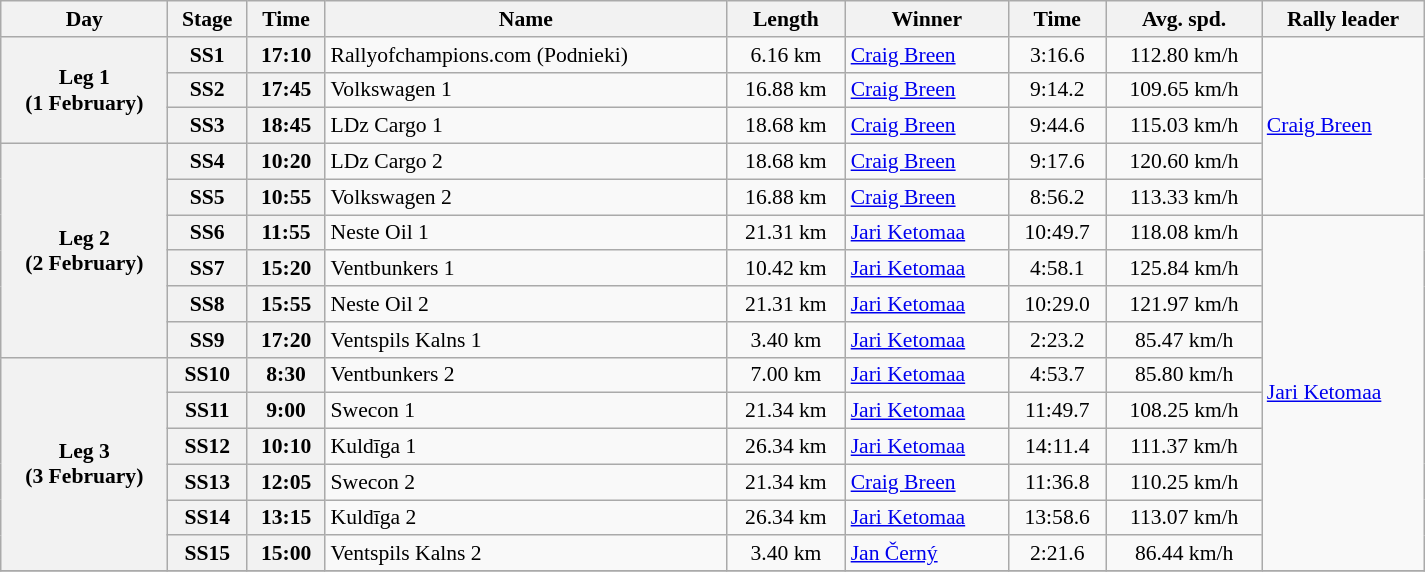<table class="wikitable" width=100% style="text-align: center; font-size: 90%; max-width: 950px;">
<tr>
<th>Day</th>
<th>Stage</th>
<th>Time</th>
<th>Name</th>
<th>Length</th>
<th>Winner</th>
<th>Time</th>
<th>Avg. spd.</th>
<th>Rally leader</th>
</tr>
<tr>
<th rowspan="3">Leg 1<br>(1 February)</th>
<th>SS1</th>
<th>17:10</th>
<td align=left>Rallyofchampions.com (Podnieki)</td>
<td>6.16 km</td>
<td align=left> <a href='#'>Craig Breen</a></td>
<td>3:16.6</td>
<td>112.80 km/h</td>
<td align=left rowspan=5> <a href='#'>Craig Breen</a></td>
</tr>
<tr>
<th>SS2</th>
<th>17:45</th>
<td align=left>Volkswagen 1</td>
<td>16.88 km</td>
<td align=left> <a href='#'>Craig Breen</a></td>
<td>9:14.2</td>
<td>109.65 km/h</td>
</tr>
<tr>
<th>SS3</th>
<th>18:45</th>
<td align=left>LDz Cargo 1</td>
<td>18.68 km</td>
<td align=left> <a href='#'>Craig Breen</a></td>
<td>9:44.6</td>
<td>115.03 km/h</td>
</tr>
<tr>
<th rowspan="6">Leg 2<br>(2 February)</th>
<th>SS4</th>
<th>10:20</th>
<td align=left>LDz Cargo 2</td>
<td>18.68 km</td>
<td align=left> <a href='#'>Craig Breen</a></td>
<td>9:17.6</td>
<td>120.60 km/h</td>
</tr>
<tr>
<th>SS5</th>
<th>10:55</th>
<td align=left>Volkswagen 2</td>
<td>16.88 km</td>
<td align=left> <a href='#'>Craig Breen</a></td>
<td>8:56.2</td>
<td>113.33 km/h</td>
</tr>
<tr>
<th>SS6</th>
<th>11:55</th>
<td align=left>Neste Oil 1</td>
<td>21.31 km</td>
<td align=left> <a href='#'>Jari Ketomaa</a></td>
<td>10:49.7</td>
<td>118.08 km/h</td>
<td align=left rowspan=10> <a href='#'>Jari Ketomaa</a></td>
</tr>
<tr>
<th>SS7</th>
<th>15:20</th>
<td align=left>Ventbunkers 1</td>
<td>10.42 km</td>
<td align=left> <a href='#'>Jari Ketomaa</a></td>
<td>4:58.1</td>
<td>125.84 km/h</td>
</tr>
<tr>
<th>SS8</th>
<th>15:55</th>
<td align=left>Neste Oil 2</td>
<td>21.31 km</td>
<td align=left> <a href='#'>Jari Ketomaa</a></td>
<td>10:29.0</td>
<td>121.97 km/h</td>
</tr>
<tr>
<th>SS9</th>
<th>17:20</th>
<td align=left>Ventspils Kalns 1</td>
<td>3.40 km</td>
<td align=left> <a href='#'>Jari Ketomaa</a></td>
<td>2:23.2</td>
<td>85.47 km/h</td>
</tr>
<tr>
<th rowspan="6">Leg 3<br>(3 February)</th>
<th>SS10</th>
<th>8:30</th>
<td align=left>Ventbunkers 2</td>
<td>7.00 km</td>
<td align=left> <a href='#'>Jari Ketomaa</a></td>
<td>4:53.7</td>
<td>85.80 km/h</td>
</tr>
<tr>
<th>SS11</th>
<th>9:00</th>
<td align=left>Swecon 1</td>
<td>21.34 km</td>
<td align=left> <a href='#'>Jari Ketomaa</a></td>
<td>11:49.7</td>
<td>108.25 km/h</td>
</tr>
<tr>
<th>SS12</th>
<th>10:10</th>
<td align=left>Kuldīga 1</td>
<td>26.34 km</td>
<td align=left> <a href='#'>Jari Ketomaa</a></td>
<td>14:11.4</td>
<td>111.37 km/h</td>
</tr>
<tr>
<th>SS13</th>
<th>12:05</th>
<td align=left>Swecon 2</td>
<td>21.34 km</td>
<td align=left> <a href='#'>Craig Breen</a></td>
<td>11:36.8</td>
<td>110.25 km/h</td>
</tr>
<tr>
<th>SS14</th>
<th>13:15</th>
<td align=left>Kuldīga 2</td>
<td>26.34 km</td>
<td align=left> <a href='#'>Jari Ketomaa</a></td>
<td>13:58.6</td>
<td>113.07 km/h</td>
</tr>
<tr>
<th>SS15</th>
<th>15:00</th>
<td align=left>Ventspils Kalns 2</td>
<td>3.40 km</td>
<td align=left> <a href='#'>Jan Černý</a></td>
<td>2:21.6</td>
<td>86.44 km/h</td>
</tr>
<tr>
</tr>
</table>
